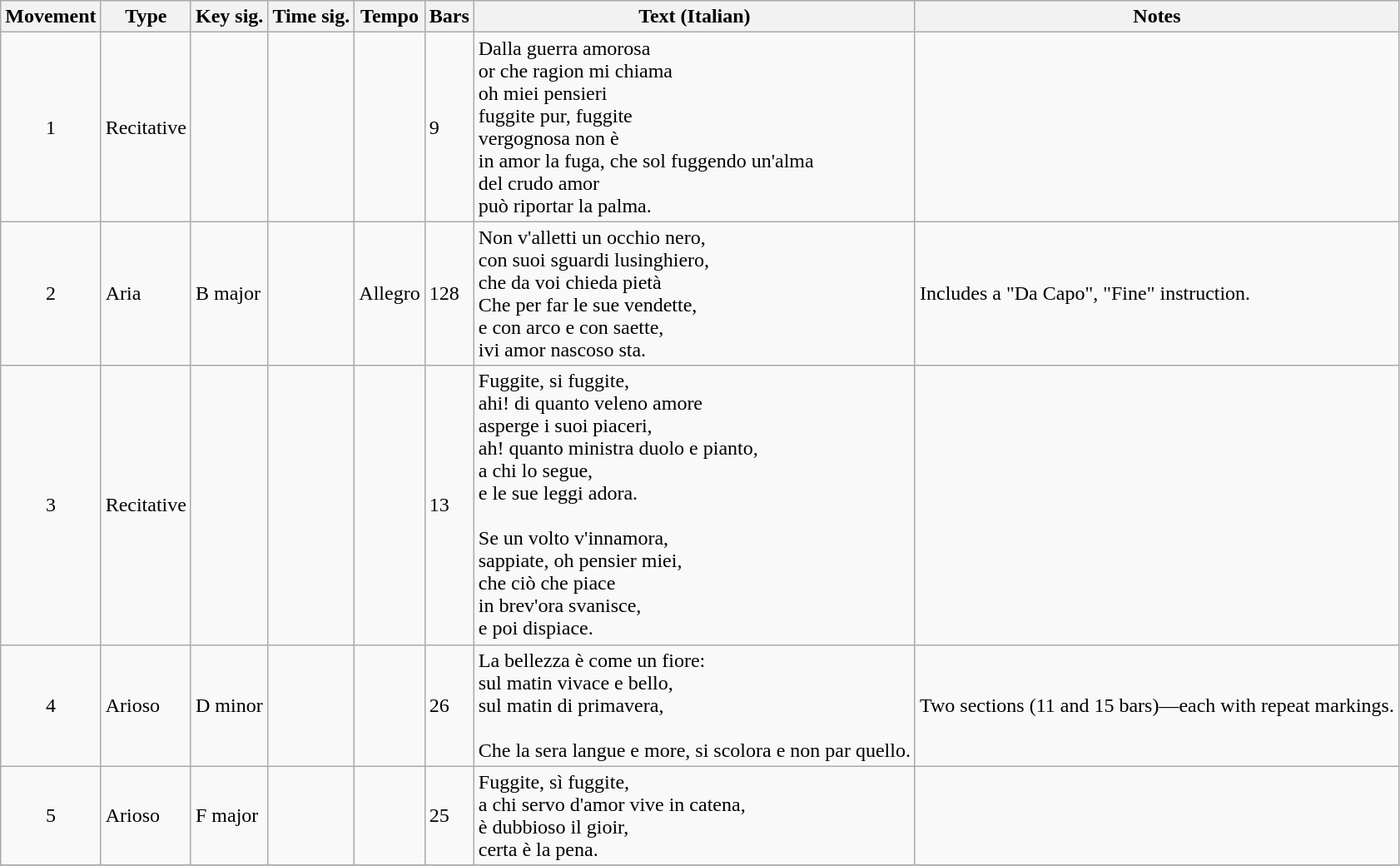<table class="wikitable">
<tr>
<th>Movement</th>
<th>Type</th>
<th>Key sig.</th>
<th>Time sig.</th>
<th>Tempo</th>
<th>Bars</th>
<th>Text (Italian)</th>
<th>Notes</th>
</tr>
<tr>
<td align="center">1</td>
<td>Recitative</td>
<td></td>
<td></td>
<td></td>
<td>9</td>
<td>Dalla guerra amorosa<br>or che ragion mi chiama<br>oh miei pensieri<br>fuggite pur, fuggite<br>vergognosa non è<br>in amor la fuga, che sol fuggendo un'alma<br>del crudo amor<br>può riportar la palma.</td>
<td></td>
</tr>
<tr>
<td align="center">2</td>
<td>Aria</td>
<td>B major</td>
<td></td>
<td>Allegro</td>
<td>128</td>
<td>Non v'alletti un occhio nero,<br>con suoi sguardi lusinghiero,<br>che da voi chieda pietà<br>Che per far le sue vendette,<br>e con arco e con saette,<br>ivi amor nascoso sta.</td>
<td>Includes a "Da Capo", "Fine" instruction.</td>
</tr>
<tr>
<td align="center">3</td>
<td>Recitative</td>
<td></td>
<td></td>
<td></td>
<td>13</td>
<td>Fuggite, si fuggite,<br>ahi! di quanto veleno amore<br>asperge i suoi piaceri,<br>ah! quanto ministra duolo e pianto,<br>a chi lo segue,<br>e le sue leggi adora.<br><br>Se un volto v'innamora,<br>sappiate, oh pensier miei,<br>che ciò che piace<br>in brev'ora svanisce,<br>e poi dispiace.</td>
<td></td>
</tr>
<tr>
<td align="center">4</td>
<td>Arioso</td>
<td>D minor</td>
<td></td>
<td></td>
<td>26</td>
<td>La bellezza è come un fiore:<br>sul matin vivace e bello,<br>sul matin di primavera,<br><br>Che la sera langue e more, si scolora e non par quello.</td>
<td>Two sections (11 and 15 bars)—each with repeat markings.</td>
</tr>
<tr>
<td align="center">5</td>
<td>Arioso</td>
<td>F major</td>
<td></td>
<td></td>
<td>25</td>
<td>Fuggite, sì fuggite,<br>a chi servo d'amor vive in catena,<br>è dubbioso il gioir,<br>certa è la pena.</td>
<td></td>
</tr>
<tr>
</tr>
</table>
